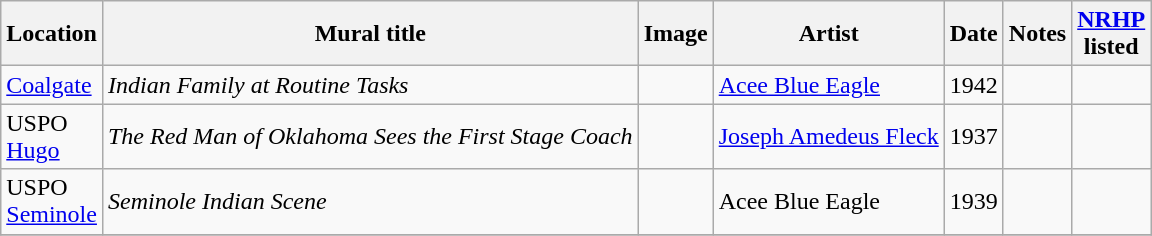<table class="wikitable sortable">
<tr>
<th>Location</th>
<th>Mural title</th>
<th>Image</th>
<th>Artist</th>
<th>Date</th>
<th>Notes</th>
<th><a href='#'>NRHP</a><br>listed</th>
</tr>
<tr>
<td><a href='#'>Coalgate</a></td>
<td><em>Indian Family at Routine Tasks</em></td>
<td></td>
<td><a href='#'>Acee Blue Eagle</a></td>
<td>1942</td>
<td></td>
<td></td>
</tr>
<tr>
<td>USPO<br> <a href='#'>Hugo</a></td>
<td><em>The Red Man of Oklahoma Sees the First Stage Coach</em></td>
<td></td>
<td><a href='#'>Joseph Amedeus Fleck</a></td>
<td>1937</td>
<td></td>
<td></td>
</tr>
<tr>
<td>USPO<br><a href='#'>Seminole</a></td>
<td><em>Seminole Indian Scene</em></td>
<td></td>
<td>Acee Blue Eagle</td>
<td>1939</td>
<td></td>
<td></td>
</tr>
<tr>
</tr>
</table>
